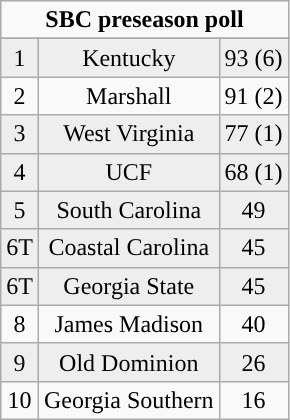<table class="wikitable" style="display: inline-table;">
<tr>
<td align="center" Colspan="3"><strong>SBC preseason poll</strong></td>
</tr>
<tr align="center">
</tr>
<tr align="center" style="background:#eeeeee;">
<td>1</td>
<td>Kentucky</td>
<td>93 (6)</td>
</tr>
<tr align="center">
<td>2</td>
<td>Marshall</td>
<td>91 (2)</td>
</tr>
<tr align="center" style="background:#eeeeee;">
<td>3</td>
<td>West Virginia</td>
<td>77 (1)</td>
</tr>
<tr align="center" style="background:#eeeeee;">
<td>4</td>
<td>UCF</td>
<td>68 (1)</td>
</tr>
<tr align="center" style="background:#eeeeee;">
<td>5</td>
<td>South Carolina</td>
<td>49</td>
</tr>
<tr align="center" style="background:#eeeeee;">
<td>6T</td>
<td>Coastal Carolina</td>
<td>45</td>
</tr>
<tr align="center" style="background:#eeeeee;">
<td>6T</td>
<td>Georgia State</td>
<td>45</td>
</tr>
<tr align="center">
<td>8</td>
<td>James Madison</td>
<td>40</td>
</tr>
<tr align="center" style="background:#eeeeee;">
<td>9</td>
<td>Old Dominion</td>
<td>26</td>
</tr>
<tr align="center">
<td>10</td>
<td>Georgia Southern</td>
<td>16</td>
</tr>
</table>
